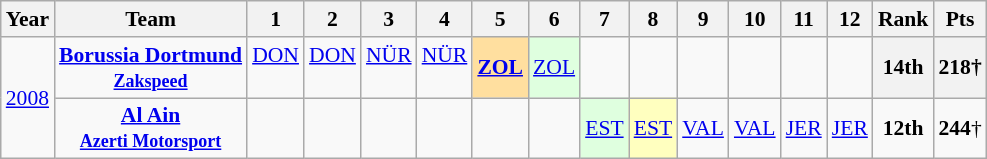<table class="wikitable" style="font-size: 90%; text-align:center">
<tr>
<th>Year</th>
<th>Team</th>
<th>1</th>
<th>2</th>
<th>3</th>
<th>4</th>
<th>5</th>
<th>6</th>
<th>7</th>
<th>8</th>
<th>9</th>
<th>10</th>
<th>11</th>
<th>12</th>
<th>Rank</th>
<th>Pts</th>
</tr>
<tr>
<td rowspan="2"><a href='#'>2008</a></td>
<td><strong><a href='#'>Borussia Dortmund</a><br><small><a href='#'>Zakspeed</a></small></strong></td>
<td valign="top"><a href='#'>DON</a></td>
<td valign="top"><a href='#'>DON</a></td>
<td valign="top"><a href='#'>NÜR</a></td>
<td valign="top"><a href='#'>NÜR</a></td>
<td style="background:#ffdf9f;"><strong><a href='#'>ZOL</a></strong><br></td>
<td style="background:#dfffdf;"><a href='#'>ZOL</a><br></td>
<td></td>
<td></td>
<td valign="top"></td>
<td valign="top"></td>
<td valign="top"></td>
<td valign="top"></td>
<th align=center><strong>14th</strong></th>
<th align=center><strong>218</strong>†</th>
</tr>
<tr>
<td><strong><a href='#'>Al Ain</a><br><small><a href='#'>Azerti Motorsport</a></small></strong></td>
<td></td>
<td></td>
<td></td>
<td></td>
<td align="center"></td>
<td align="center"></td>
<td align=center style="background:#dfffdf;"><a href='#'>EST</a><br></td>
<td align=center style="background:#ffffbf;"><a href='#'>EST</a><br></td>
<td><a href='#'>VAL</a></td>
<td><a href='#'>VAL</a></td>
<td><a href='#'>JER</a></td>
<td><a href='#'>JER</a></td>
<td align="center"><strong>12th</strong></td>
<td align=center><strong>244</strong>†</td>
</tr>
</table>
